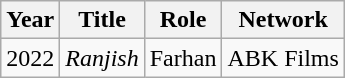<table class="wikitable sortable plainrowheaders">
<tr style="text-align:center;">
<th scope="col">Year</th>
<th scope="col">Title</th>
<th scope="col">Role</th>
<th scope="col">Network</th>
</tr>
<tr>
<td>2022</td>
<td><em>Ranjish</em> </td>
<td>Farhan</td>
<td>ABK Films</td>
</tr>
</table>
